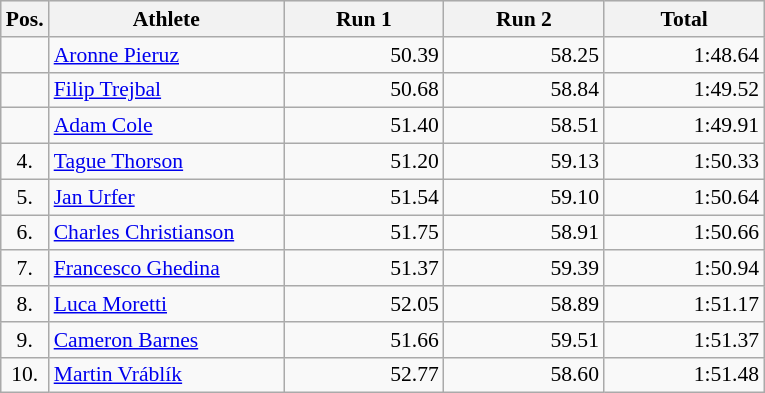<table class="wikitable sortable" style="border:1px solid #AAAAAA;font-size:90%">
<tr bgcolor="#E4E4E4">
<th style="border-bottom:1px solid #AAAAAA" width=10>Pos.</th>
<th style="border-bottom:1px solid #AAAAAA" width=150>Athlete</th>
<th style="border-bottom:1px solid #AAAAAA" width=100>Run 1</th>
<th style="border-bottom:1px solid #AAAAAA" width=100>Run 2</th>
<th style="border-bottom:1px solid #AAAAAA" width=100>Total</th>
</tr>
<tr>
<td align="center"></td>
<td> <a href='#'>Aronne Pieruz</a></td>
<td align="right">50.39</td>
<td align="right">58.25</td>
<td align="right">1:48.64</td>
</tr>
<tr>
<td align="center"></td>
<td> <a href='#'>Filip Trejbal</a></td>
<td align="right">50.68</td>
<td align="right">58.84</td>
<td align="right">1:49.52</td>
</tr>
<tr>
<td align="center"></td>
<td> <a href='#'>Adam Cole</a></td>
<td align="right">51.40</td>
<td align="right">58.51</td>
<td align="right">1:49.91</td>
</tr>
<tr>
<td align="center">4.</td>
<td> <a href='#'>Tague Thorson</a></td>
<td align="right">51.20</td>
<td align="right">59.13</td>
<td align="right">1:50.33</td>
</tr>
<tr>
<td align="center">5.</td>
<td> <a href='#'>Jan Urfer</a></td>
<td align="right">51.54</td>
<td align="right">59.10</td>
<td align="right">1:50.64</td>
</tr>
<tr>
<td align="center">6.</td>
<td> <a href='#'>Charles Christianson</a></td>
<td align="right">51.75</td>
<td align="right">58.91</td>
<td align="right">1:50.66</td>
</tr>
<tr>
<td align="center">7.</td>
<td> <a href='#'>Francesco Ghedina</a></td>
<td align="right">51.37</td>
<td align="right">59.39</td>
<td align="right">1:50.94</td>
</tr>
<tr>
<td align="center">8.</td>
<td> <a href='#'>Luca Moretti</a></td>
<td align="right">52.05</td>
<td align="right">58.89</td>
<td align="right">1:51.17</td>
</tr>
<tr>
<td align="center">9.</td>
<td> <a href='#'>Cameron Barnes</a></td>
<td align="right">51.66</td>
<td align="right">59.51</td>
<td align="right">1:51.37</td>
</tr>
<tr>
<td align="center">10.</td>
<td> <a href='#'>Martin Vráblík</a></td>
<td align="right">52.77</td>
<td align="right">58.60</td>
<td align="right">1:51.48</td>
</tr>
</table>
